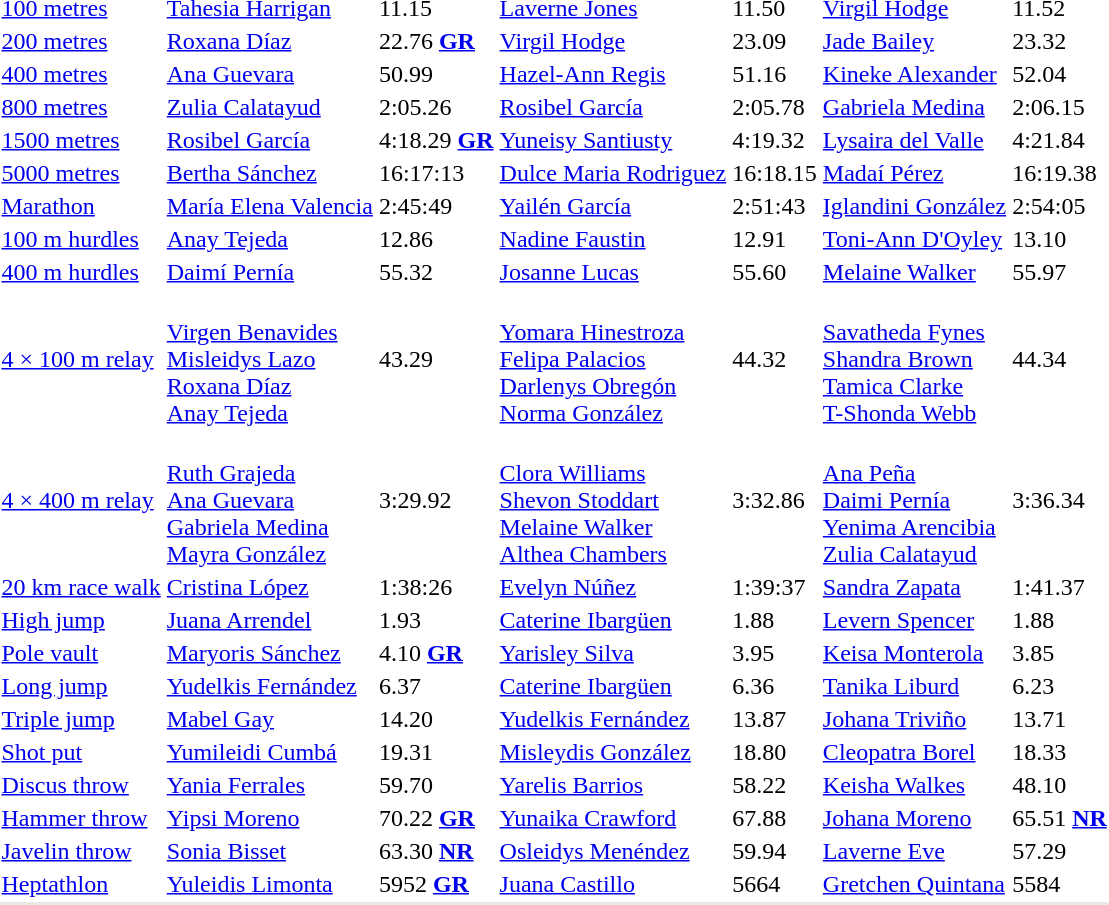<table>
<tr>
<td><a href='#'>100 metres</a></td>
<td><a href='#'>Tahesia Harrigan</a><br></td>
<td>11.15</td>
<td><a href='#'>Laverne Jones</a><br></td>
<td>11.50</td>
<td><a href='#'>Virgil Hodge</a><br></td>
<td>11.52</td>
</tr>
<tr>
<td><a href='#'>200 metres</a></td>
<td><a href='#'>Roxana Díaz</a><br></td>
<td>22.76 <strong><a href='#'>GR</a></strong></td>
<td><a href='#'>Virgil Hodge</a><br></td>
<td>23.09</td>
<td><a href='#'>Jade Bailey</a><br></td>
<td>23.32</td>
</tr>
<tr>
<td><a href='#'>400 metres</a></td>
<td><a href='#'>Ana Guevara</a><br></td>
<td>50.99</td>
<td><a href='#'>Hazel-Ann Regis</a><br></td>
<td>51.16</td>
<td><a href='#'>Kineke Alexander</a><br></td>
<td>52.04</td>
</tr>
<tr>
<td><a href='#'>800 metres</a></td>
<td><a href='#'>Zulia Calatayud</a><br></td>
<td>2:05.26</td>
<td><a href='#'>Rosibel García</a><br></td>
<td>2:05.78</td>
<td><a href='#'>Gabriela Medina</a><br></td>
<td>2:06.15</td>
</tr>
<tr>
<td><a href='#'>1500 metres</a></td>
<td><a href='#'>Rosibel García</a><br></td>
<td>4:18.29 <strong><a href='#'>GR</a></strong></td>
<td><a href='#'>Yuneisy Santiusty</a><br></td>
<td>4:19.32</td>
<td><a href='#'>Lysaira del Valle</a><br></td>
<td>4:21.84</td>
</tr>
<tr>
<td><a href='#'>5000 metres</a></td>
<td><a href='#'>Bertha Sánchez</a><br></td>
<td>16:17:13</td>
<td><a href='#'>Dulce Maria Rodriguez</a><br></td>
<td>16:18.15</td>
<td><a href='#'>Madaí Pérez</a><br></td>
<td>16:19.38</td>
</tr>
<tr>
<td><a href='#'>Marathon</a></td>
<td><a href='#'>María Elena Valencia</a><br></td>
<td>2:45:49</td>
<td><a href='#'>Yailén García</a><br></td>
<td>2:51:43</td>
<td><a href='#'>Iglandini González</a><br></td>
<td>2:54:05</td>
</tr>
<tr>
<td><a href='#'>100 m hurdles</a></td>
<td><a href='#'>Anay Tejeda</a><br></td>
<td>12.86</td>
<td><a href='#'>Nadine Faustin</a><br></td>
<td>12.91</td>
<td><a href='#'>Toni-Ann D'Oyley</a><br></td>
<td>13.10</td>
</tr>
<tr>
<td><a href='#'>400 m hurdles</a></td>
<td><a href='#'>Daimí Pernía</a><br></td>
<td>55.32</td>
<td><a href='#'>Josanne Lucas</a><br></td>
<td>55.60</td>
<td><a href='#'>Melaine Walker</a><br></td>
<td>55.97</td>
</tr>
<tr>
<td><a href='#'>4 × 100 m relay</a></td>
<td><br><a href='#'>Virgen Benavides</a><br><a href='#'>Misleidys Lazo</a><br><a href='#'>Roxana Díaz</a><br><a href='#'>Anay Tejeda</a></td>
<td>43.29</td>
<td><br><a href='#'>Yomara Hinestroza</a><br><a href='#'>Felipa Palacios</a><br><a href='#'>Darlenys Obregón</a><br><a href='#'>Norma González</a></td>
<td>44.32</td>
<td><br><a href='#'>Savatheda Fynes</a><br><a href='#'>Shandra Brown</a><br><a href='#'>Tamica Clarke</a><br><a href='#'>T-Shonda Webb</a></td>
<td>44.34</td>
</tr>
<tr>
<td><a href='#'>4 × 400 m relay</a></td>
<td><br><a href='#'>Ruth Grajeda</a><br><a href='#'>Ana Guevara</a><br><a href='#'>Gabriela Medina</a><br><a href='#'>Mayra González</a></td>
<td>3:29.92</td>
<td><br><a href='#'>Clora Williams</a><br><a href='#'>Shevon Stoddart</a><br><a href='#'>Melaine Walker</a><br><a href='#'>Althea Chambers</a></td>
<td>3:32.86</td>
<td><br><a href='#'>Ana Peña</a><br><a href='#'>Daimi Pernía</a><br><a href='#'>Yenima Arencibia</a><br><a href='#'>Zulia Calatayud</a></td>
<td>3:36.34</td>
</tr>
<tr>
<td><a href='#'>20 km race walk</a></td>
<td><a href='#'>Cristina López</a><br></td>
<td>1:38:26</td>
<td><a href='#'>Evelyn Núñez</a><br></td>
<td>1:39:37</td>
<td><a href='#'>Sandra Zapata</a><br></td>
<td>1:41.37</td>
</tr>
<tr>
<td><a href='#'>High jump</a></td>
<td><a href='#'>Juana Arrendel</a><br></td>
<td>1.93</td>
<td><a href='#'>Caterine Ibargüen</a><br></td>
<td>1.88</td>
<td><a href='#'>Levern Spencer</a><br></td>
<td>1.88</td>
</tr>
<tr>
<td><a href='#'>Pole vault</a></td>
<td><a href='#'>Maryoris Sánchez</a><br></td>
<td>4.10 <strong><a href='#'>GR</a></strong></td>
<td><a href='#'>Yarisley Silva</a><br></td>
<td>3.95</td>
<td><a href='#'>Keisa Monterola</a><br></td>
<td>3.85</td>
</tr>
<tr>
<td><a href='#'>Long jump</a></td>
<td><a href='#'>Yudelkis Fernández</a><br></td>
<td>6.37</td>
<td><a href='#'>Caterine Ibargüen</a><br></td>
<td>6.36</td>
<td><a href='#'>Tanika Liburd</a><br></td>
<td>6.23</td>
</tr>
<tr>
<td><a href='#'>Triple jump</a></td>
<td><a href='#'>Mabel Gay</a><br></td>
<td>14.20</td>
<td><a href='#'>Yudelkis Fernández</a><br></td>
<td>13.87</td>
<td><a href='#'>Johana Triviño</a><br></td>
<td>13.71</td>
</tr>
<tr>
<td><a href='#'>Shot put</a></td>
<td><a href='#'>Yumileidi Cumbá</a><br></td>
<td>19.31</td>
<td><a href='#'>Misleydis González</a><br></td>
<td>18.80</td>
<td><a href='#'>Cleopatra Borel</a><br></td>
<td>18.33</td>
</tr>
<tr>
<td><a href='#'>Discus throw</a></td>
<td><a href='#'>Yania Ferrales</a><br></td>
<td>59.70</td>
<td><a href='#'>Yarelis Barrios</a><br></td>
<td>58.22</td>
<td><a href='#'>Keisha Walkes</a><br></td>
<td>48.10</td>
</tr>
<tr>
<td><a href='#'>Hammer throw</a></td>
<td><a href='#'>Yipsi Moreno</a><br></td>
<td>70.22 <strong><a href='#'>GR</a></strong></td>
<td><a href='#'>Yunaika Crawford</a><br></td>
<td>67.88</td>
<td><a href='#'>Johana Moreno</a><br></td>
<td>65.51 <strong><a href='#'>NR</a></strong></td>
</tr>
<tr>
<td><a href='#'>Javelin throw</a></td>
<td><a href='#'>Sonia Bisset</a><br></td>
<td>63.30 <strong><a href='#'>NR</a></strong></td>
<td><a href='#'>Osleidys Menéndez</a><br></td>
<td>59.94</td>
<td><a href='#'>Laverne Eve</a><br></td>
<td>57.29</td>
</tr>
<tr>
<td><a href='#'>Heptathlon</a></td>
<td><a href='#'>Yuleidis Limonta</a><br></td>
<td>5952 <strong><a href='#'>GR</a></strong></td>
<td><a href='#'>Juana Castillo</a><br></td>
<td>5664</td>
<td><a href='#'>Gretchen Quintana</a><br></td>
<td>5584</td>
</tr>
<tr bgcolor= e8e8e8>
<td colspan=7></td>
</tr>
</table>
